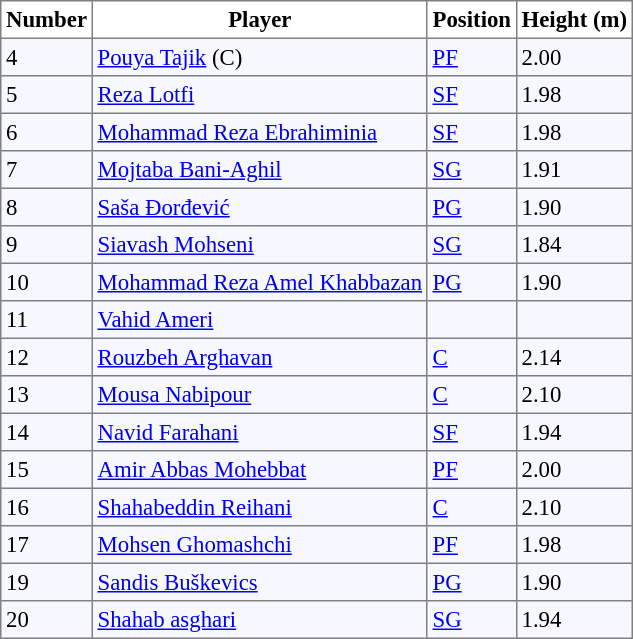<table bgcolor="#f7f8ff" cellpadding="3" cellspacing="0" border="1" style="font-size: 95%; border: gray solid 1px; border-collapse: collapse;">
<tr bgcolor="#FFFFFF">
<td align=center><strong>Number</strong></td>
<td align=center><strong>Player</strong></td>
<td align=center><strong>Position</strong></td>
<td align=center><strong>Height (m)</strong></td>
</tr>
<tr>
<td>4</td>
<td> <a href='#'>Pouya Tajik</a> (C)</td>
<td><a href='#'>PF</a></td>
<td>2.00</td>
</tr>
<tr>
<td>5</td>
<td> <a href='#'>Reza Lotfi</a></td>
<td><a href='#'>SF</a></td>
<td>1.98</td>
</tr>
<tr>
<td>6</td>
<td> <a href='#'>Mohammad Reza Ebrahiminia</a></td>
<td><a href='#'>SF</a></td>
<td>1.98</td>
</tr>
<tr>
<td>7</td>
<td> <a href='#'>Mojtaba Bani-Aghil</a></td>
<td><a href='#'>SG</a></td>
<td>1.91</td>
</tr>
<tr>
<td>8</td>
<td> <a href='#'>Saša Đorđević</a></td>
<td><a href='#'>PG</a></td>
<td>1.90</td>
</tr>
<tr>
<td>9</td>
<td> <a href='#'>Siavash Mohseni</a></td>
<td><a href='#'>SG</a></td>
<td>1.84</td>
</tr>
<tr>
<td>10</td>
<td> <a href='#'>Mohammad Reza Amel Khabbazan</a></td>
<td><a href='#'>PG</a></td>
<td>1.90</td>
</tr>
<tr>
<td>11</td>
<td> <a href='#'>Vahid Ameri</a></td>
<td></td>
<td></td>
</tr>
<tr>
<td>12</td>
<td> <a href='#'>Rouzbeh Arghavan</a></td>
<td><a href='#'>C</a></td>
<td>2.14</td>
</tr>
<tr>
<td>13</td>
<td> <a href='#'>Mousa Nabipour</a></td>
<td><a href='#'>C</a></td>
<td>2.10</td>
</tr>
<tr>
<td>14</td>
<td> <a href='#'>Navid Farahani</a></td>
<td><a href='#'>SF</a></td>
<td>1.94</td>
</tr>
<tr>
<td>15</td>
<td> <a href='#'>Amir Abbas Mohebbat</a></td>
<td><a href='#'>PF</a></td>
<td>2.00</td>
</tr>
<tr>
<td>16</td>
<td> <a href='#'>Shahabeddin Reihani</a></td>
<td><a href='#'>C</a></td>
<td>2.10</td>
</tr>
<tr>
<td>17</td>
<td> <a href='#'>Mohsen Ghomashchi</a></td>
<td><a href='#'>PF</a></td>
<td>1.98</td>
</tr>
<tr>
<td>19</td>
<td> <a href='#'>Sandis Buškevics</a></td>
<td><a href='#'>PG</a></td>
<td>1.90</td>
</tr>
<tr>
<td>20</td>
<td> <a href='#'>Shahab asghari</a></td>
<td><a href='#'>SG</a></td>
<td>1.94</td>
</tr>
</table>
